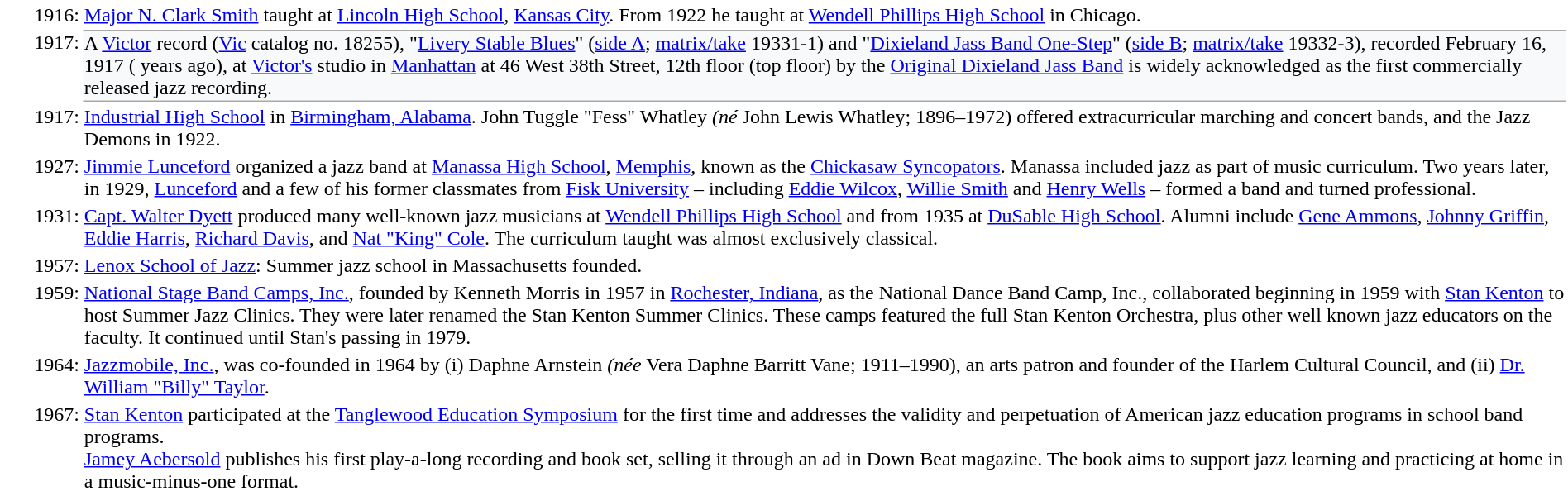<table valign="top"; border="0" cellpadding="1" style="color:black; background-color: #FFFFFF">
<tr valign="top">
<td width="5%" style="text-align:right">1916:</td>
<td width="95%" style="text-align:left"><a href='#'>Major N. Clark Smith</a> taught at <a href='#'>Lincoln High School</a>, <a href='#'>Kansas City</a>. From 1922 he taught at <a href='#'>Wendell Phillips High School</a> in Chicago.</td>
</tr>
<tr valign="top">
<td width="5%" style="text-align:right">1917:</td>
<td width="95%" style="text-align:left; border: 1px darkgray; border-style: solid none solid none; background-color: #F8F9FB;">A <a href='#'>Victor</a> record (<a href='#'>Vic</a> catalog no.  18255), "<a href='#'>Livery Stable Blues</a>" (<a href='#'>side A</a>; <a href='#'>matrix/take</a> 19331-1) and "<a href='#'>Dixieland Jass Band One-Step</a>" (<a href='#'>side B</a>; <a href='#'>matrix/take</a> 19332-3), recorded February 16, 1917 ( years ago), at <a href='#'>Victor's</a> studio in <a href='#'>Manhattan</a> at 46 West 38th Street, 12th floor (top floor) by the <a href='#'>Original Dixieland Jass Band</a> is widely acknowledged as the first commercially released jazz recording.</td>
</tr>
<tr valign="top">
<td width="5%" style="text-align:right">1917:</td>
<td width="95%" style="text-align:left"><a href='#'>Industrial High School</a> in <a href='#'>Birmingham, Alabama</a>. John Tuggle "Fess" Whatley <em>(né</em> John Lewis Whatley; 1896–1972) offered extracurricular marching and concert bands, and the Jazz Demons in 1922.</td>
</tr>
<tr valign="top">
<td width="5%" style="text-align:right">1927:</td>
<td width="95%" style="text-align:left"><a href='#'>Jimmie Lunceford</a> organized a jazz band at <a href='#'>Manassa High School</a>, <a href='#'>Memphis</a>, known as the <a href='#'>Chickasaw Syncopators</a>.  Manassa included jazz as part of music curriculum.  Two years later, in 1929, <a href='#'>Lunceford</a> and a few of his former classmates from <a href='#'>Fisk University</a> – including <a href='#'>Eddie Wilcox</a>, <a href='#'>Willie Smith</a> and <a href='#'>Henry Wells</a> – formed a band and turned professional.</td>
</tr>
<tr valign="top">
<td width="5%" style="text-align:right">1931:</td>
<td width="95%" style="text-align:left"><a href='#'>Capt. Walter Dyett</a> produced many well-known jazz musicians at <a href='#'>Wendell Phillips High School</a> and from 1935 at <a href='#'>DuSable High School</a>.  Alumni include <a href='#'>Gene Ammons</a>, <a href='#'>Johnny Griffin</a>, <a href='#'>Eddie Harris</a>, <a href='#'>Richard Davis</a>, and <a href='#'>Nat "King" Cole</a>. The curriculum taught was almost exclusively classical.</td>
</tr>
<tr valign="top">
<td width="5%" style="text-align:right">1957:</td>
<td width="95%" style="text-align:left"><a href='#'>Lenox School of Jazz</a>: Summer jazz school in Massachusetts founded.</td>
</tr>
<tr valign="top">
<td width="5%" style="text-align:right">1959:</td>
<td width="95%" style="text-align:left"><a href='#'>National Stage Band Camps, Inc.</a>, founded by Kenneth Morris in 1957 in <a href='#'>Rochester, Indiana</a>, as the National Dance Band Camp, Inc., collaborated beginning in 1959 with <a href='#'>Stan Kenton</a> to host Summer Jazz Clinics.  They were later renamed the Stan Kenton Summer Clinics.  These camps featured the full Stan Kenton Orchestra, plus other well known jazz educators on the faculty.  It continued until Stan's passing in 1979.</td>
</tr>
<tr valign="top">
<td width="5%" style="text-align:right">1964:</td>
<td width="95%" style="text-align:left"><a href='#'>Jazzmobile, Inc.</a>, was co-founded in 1964 by (i) Daphne Arnstein <em>(née</em> Vera Daphne Barritt Vane; 1911–1990), an arts patron and founder of the Harlem Cultural Council, and (ii) <a href='#'>Dr. William "Billy" Taylor</a>.</td>
</tr>
<tr valign="top">
<td width="5%" style="text-align:right">1967:</td>
<td width="95%" style="text-align:left"><a href='#'>Stan Kenton</a> participated at the <a href='#'>Tanglewood Education Symposium</a> for the first time and addresses the validity and perpetuation of American jazz education programs in school band programs.<br><a href='#'>Jamey Aebersold</a> publishes his first play-a-long recording and book set, selling it through an ad in Down Beat magazine. The book aims to support jazz learning and practicing at home in a music-minus-one format.</td>
</tr>
</table>
